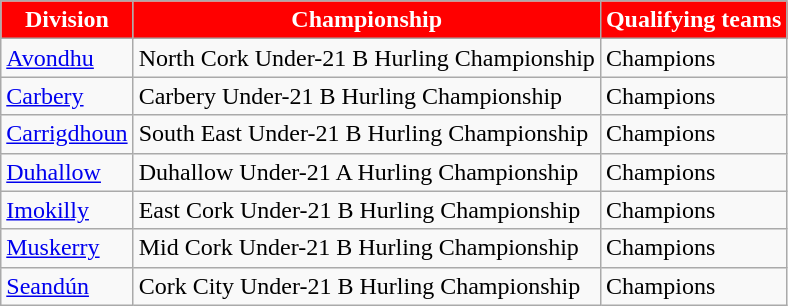<table class="wikitable">
<tr>
<th style="background:red;color:white">Division</th>
<th style="background:red;color:white">Championship</th>
<th style="background:red;color:white">Qualifying teams</th>
</tr>
<tr>
<td><a href='#'>Avondhu</a></td>
<td>North Cork Under-21 B Hurling Championship</td>
<td>Champions</td>
</tr>
<tr>
<td><a href='#'>Carbery</a></td>
<td>Carbery Under-21 B Hurling Championship</td>
<td>Champions</td>
</tr>
<tr>
<td><a href='#'>Carrigdhoun</a></td>
<td>South East Under-21 B Hurling Championship</td>
<td>Champions</td>
</tr>
<tr>
<td><a href='#'>Duhallow</a></td>
<td>Duhallow Under-21 A Hurling Championship</td>
<td>Champions</td>
</tr>
<tr>
<td><a href='#'>Imokilly</a></td>
<td>East Cork Under-21 B Hurling Championship</td>
<td>Champions</td>
</tr>
<tr>
<td><a href='#'>Muskerry</a></td>
<td>Mid Cork Under-21 B Hurling Championship</td>
<td>Champions</td>
</tr>
<tr>
<td><a href='#'>Seandún</a></td>
<td>Cork City Under-21 B Hurling Championship</td>
<td>Champions</td>
</tr>
</table>
